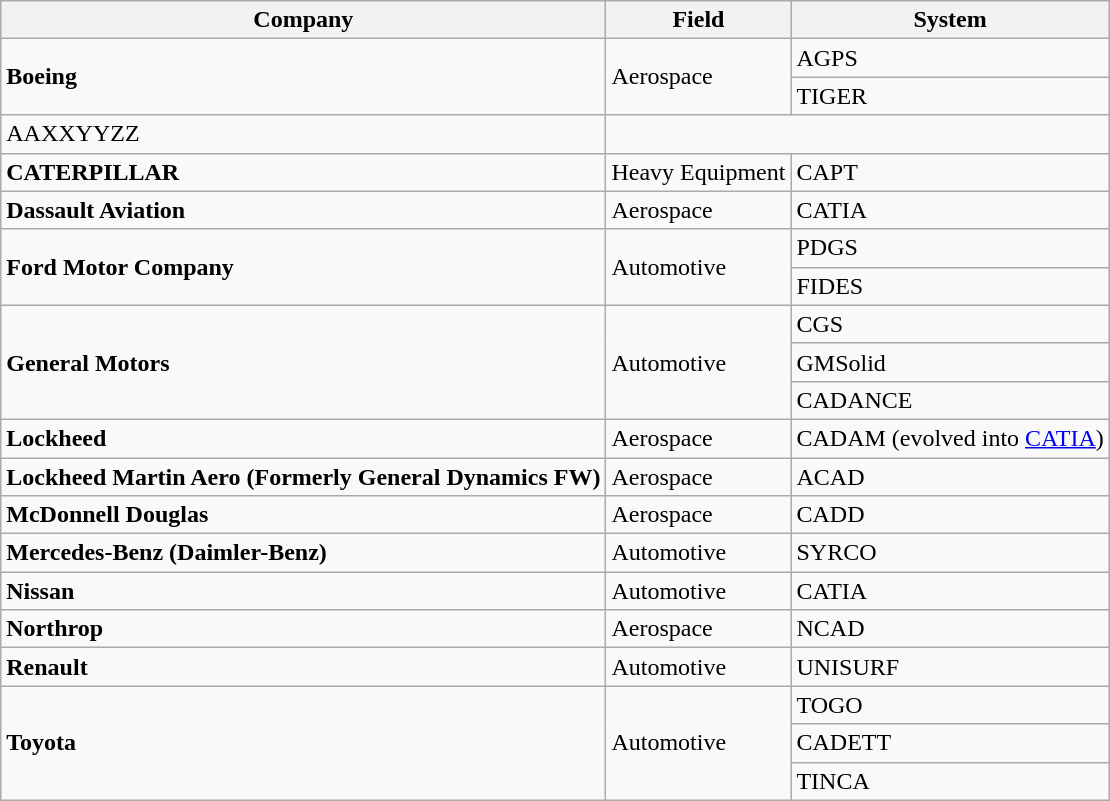<table class="wikitable">
<tr>
<th>Company</th>
<th>Field</th>
<th>System</th>
</tr>
<tr>
<td rowspan="2"><strong>Boeing</strong></td>
<td rowspan="2">Aerospace</td>
<td>AGPS</td>
</tr>
<tr>
<td>TIGER</td>
</tr>
<tr>
<td>AAXXYYZZ</td>
</tr>
<tr>
<td><strong>CATERPILLAR</strong></td>
<td>Heavy Equipment</td>
<td>CAPT</td>
</tr>
<tr>
<td><strong>Dassault Aviation</strong></td>
<td>Aerospace</td>
<td>CATIA</td>
</tr>
<tr>
<td rowspan="2"><strong>Ford Motor Company</strong></td>
<td rowspan="2">Automotive</td>
<td>PDGS</td>
</tr>
<tr>
<td>FIDES</td>
</tr>
<tr>
<td rowspan="3"><strong>General Motors</strong></td>
<td rowspan="3">Automotive</td>
<td>CGS</td>
</tr>
<tr>
<td>GMSolid</td>
</tr>
<tr>
<td>CADANCE</td>
</tr>
<tr>
<td><strong>Lockheed</strong></td>
<td>Aerospace</td>
<td>CADAM (evolved into <a href='#'>CATIA</a>)</td>
</tr>
<tr>
<td><strong>Lockheed Martin Aero (Formerly General Dynamics FW)</strong></td>
<td>Aerospace</td>
<td>ACAD</td>
</tr>
<tr>
<td><strong>McDonnell Douglas</strong></td>
<td>Aerospace</td>
<td>CADD</td>
</tr>
<tr>
<td><strong>Mercedes-Benz (Daimler-Benz)</strong></td>
<td>Automotive</td>
<td>SYRCO</td>
</tr>
<tr>
<td><strong>Nissan</strong></td>
<td>Automotive</td>
<td>CATIA</td>
</tr>
<tr>
<td><strong>Northrop</strong></td>
<td>Aerospace</td>
<td>NCAD</td>
</tr>
<tr>
<td><strong>Renault</strong></td>
<td>Automotive</td>
<td>UNISURF</td>
</tr>
<tr>
<td rowspan="3"><strong>Toyota</strong></td>
<td rowspan="3">Automotive</td>
<td>TOGO</td>
</tr>
<tr>
<td>CADETT</td>
</tr>
<tr>
<td>TINCA</td>
</tr>
</table>
